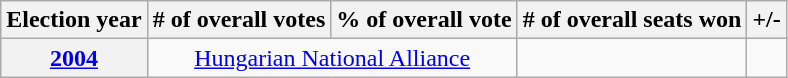<table class=wikitable>
<tr>
<th>Election year</th>
<th># of overall votes</th>
<th>% of overall vote</th>
<th># of overall seats won</th>
<th>+/-</th>
</tr>
<tr>
<th><a href='#'>2004</a></th>
<td style="text-align: center;" colspan="2"><a href='#'>Hungarian National Alliance</a></td>
<td></td>
<td></td>
</tr>
</table>
